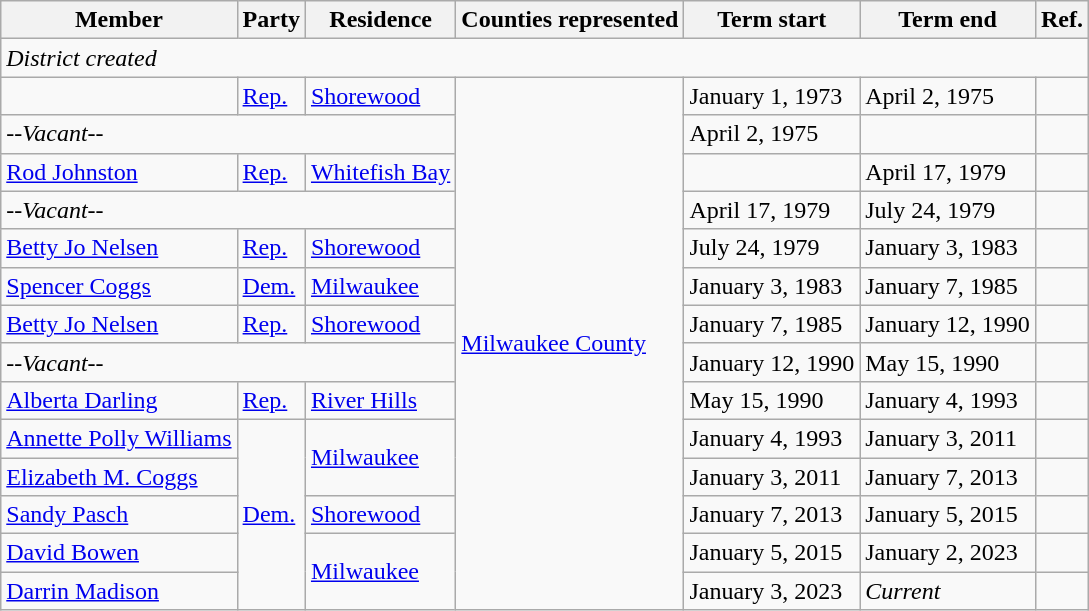<table class="wikitable">
<tr>
<th>Member</th>
<th>Party</th>
<th>Residence</th>
<th>Counties represented</th>
<th>Term start</th>
<th>Term end</th>
<th>Ref.</th>
</tr>
<tr>
<td colspan="7"><em>District created</em></td>
</tr>
<tr>
<td></td>
<td><a href='#'>Rep.</a></td>
<td><a href='#'>Shorewood</a></td>
<td rowspan="14"><a href='#'>Milwaukee County</a></td>
<td>January 1, 1973</td>
<td>April 2, 1975</td>
<td></td>
</tr>
<tr>
<td colspan="3"><em>--Vacant--</em></td>
<td>April 2, 1975</td>
<td></td>
<td></td>
</tr>
<tr>
<td><a href='#'>Rod Johnston</a></td>
<td><a href='#'>Rep.</a></td>
<td><a href='#'>Whitefish Bay</a></td>
<td></td>
<td>April 17, 1979</td>
<td></td>
</tr>
<tr>
<td colspan="3"><em>--Vacant--</em></td>
<td>April 17, 1979</td>
<td>July 24, 1979</td>
<td></td>
</tr>
<tr>
<td><a href='#'>Betty Jo Nelsen</a></td>
<td><a href='#'>Rep.</a></td>
<td><a href='#'>Shorewood</a></td>
<td>July 24, 1979</td>
<td>January 3, 1983</td>
<td></td>
</tr>
<tr>
<td><a href='#'>Spencer Coggs</a></td>
<td><a href='#'>Dem.</a></td>
<td><a href='#'>Milwaukee</a></td>
<td>January 3, 1983</td>
<td>January 7, 1985</td>
<td></td>
</tr>
<tr>
<td><a href='#'>Betty Jo Nelsen</a></td>
<td><a href='#'>Rep.</a></td>
<td><a href='#'>Shorewood</a></td>
<td>January 7, 1985</td>
<td>January 12, 1990</td>
<td></td>
</tr>
<tr>
<td colspan="3"><em>--Vacant--</em></td>
<td>January 12, 1990</td>
<td>May 15, 1990</td>
<td></td>
</tr>
<tr>
<td><a href='#'>Alberta Darling</a></td>
<td><a href='#'>Rep.</a></td>
<td><a href='#'>River Hills</a></td>
<td>May 15, 1990</td>
<td>January 4, 1993</td>
<td></td>
</tr>
<tr>
<td><a href='#'>Annette Polly Williams</a></td>
<td rowspan="5" ><a href='#'>Dem.</a></td>
<td rowspan="2"><a href='#'>Milwaukee</a></td>
<td>January 4, 1993</td>
<td>January 3, 2011</td>
<td></td>
</tr>
<tr>
<td><a href='#'>Elizabeth M. Coggs</a></td>
<td>January 3, 2011</td>
<td>January 7, 2013</td>
<td></td>
</tr>
<tr>
<td><a href='#'>Sandy Pasch</a></td>
<td><a href='#'>Shorewood</a></td>
<td>January 7, 2013</td>
<td>January 5, 2015</td>
<td></td>
</tr>
<tr>
<td><a href='#'>David Bowen</a></td>
<td rowspan="2"><a href='#'>Milwaukee</a></td>
<td>January 5, 2015</td>
<td>January 2, 2023</td>
<td></td>
</tr>
<tr>
<td><a href='#'>Darrin Madison</a></td>
<td>January 3, 2023</td>
<td><em>Current</em></td>
<td></td>
</tr>
</table>
